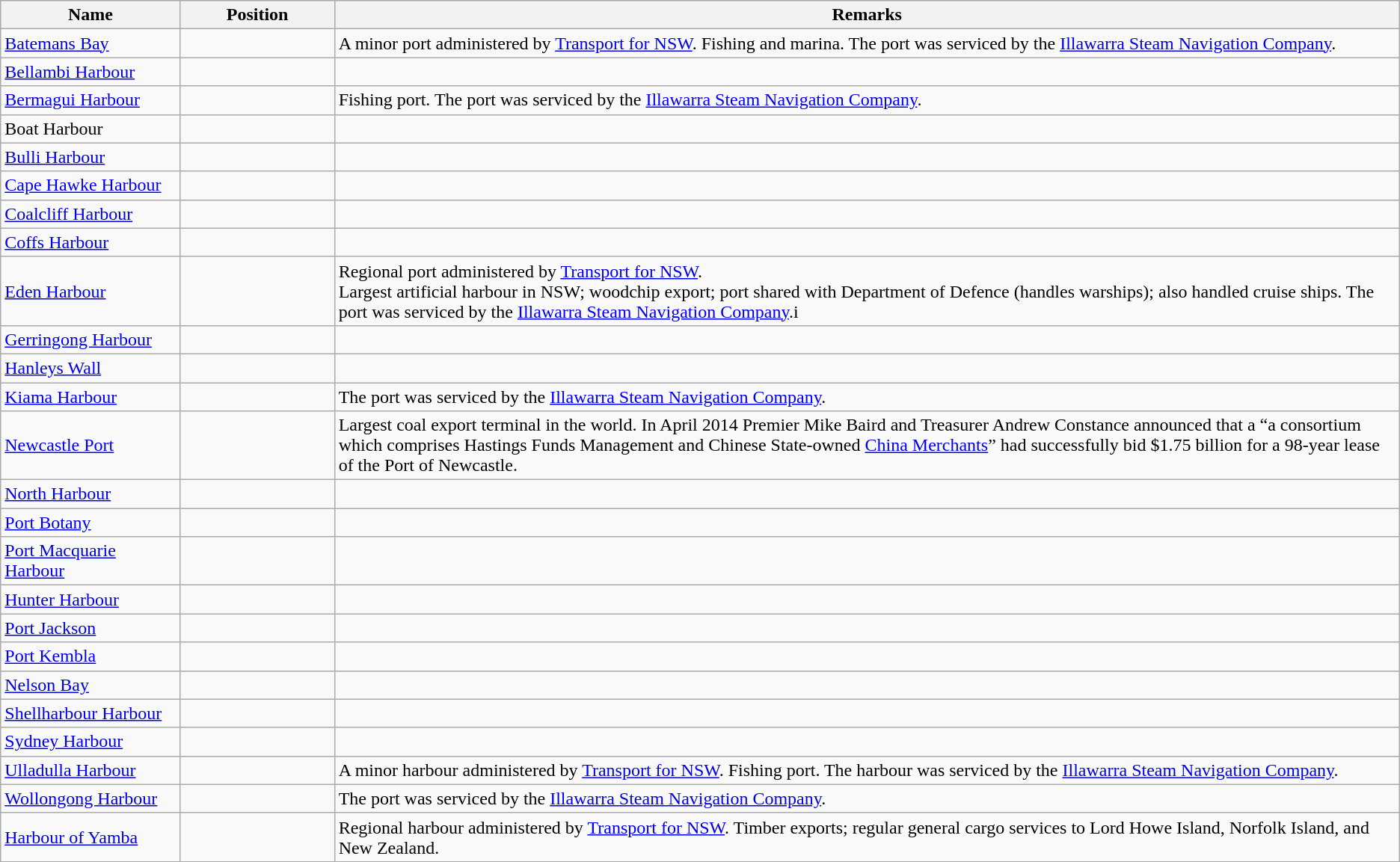<table class="wikitable">
<tr>
<th scope="col" style="min-width: 150px;">Name</th>
<th scope="col" style="min-width: 130px;">Position</th>
<th scope="col" style="min-width: 100px;">Remarks</th>
</tr>
<tr>
<td><a href='#'>Batemans Bay</a></td>
<td></td>
<td>A minor port administered by <a href='#'>Transport for NSW</a>. Fishing and marina.  The port was serviced by the <a href='#'>Illawarra Steam Navigation Company</a>.</td>
</tr>
<tr>
<td><a href='#'>Bellambi Harbour</a></td>
<td></td>
<td></td>
</tr>
<tr>
<td><a href='#'>Bermagui Harbour</a></td>
<td></td>
<td>Fishing port. The port was serviced by the <a href='#'>Illawarra Steam Navigation Company</a>.</td>
</tr>
<tr>
<td>Boat Harbour</td>
<td></td>
<td></td>
</tr>
<tr>
<td><a href='#'>Bulli Harbour</a></td>
<td></td>
<td></td>
</tr>
<tr>
<td><a href='#'>Cape Hawke Harbour</a></td>
<td></td>
<td></td>
</tr>
<tr>
<td><a href='#'>Coalcliff Harbour</a></td>
<td></td>
<td></td>
</tr>
<tr>
<td><a href='#'>Coffs Harbour</a></td>
<td></td>
<td></td>
</tr>
<tr>
<td><a href='#'>Eden Harbour</a></td>
<td></td>
<td>Regional port administered by <a href='#'>Transport for NSW</a>.<br>Largest artificial harbour in NSW; woodchip export; port shared with Department of Defence (handles warships); also handled cruise ships. The port was serviced by the <a href='#'>Illawarra Steam Navigation Company</a>.i</td>
</tr>
<tr>
<td><a href='#'>Gerringong Harbour</a></td>
<td></td>
<td></td>
</tr>
<tr>
<td><a href='#'>Hanleys Wall</a></td>
<td></td>
<td></td>
</tr>
<tr>
<td><a href='#'>Kiama Harbour</a></td>
<td></td>
<td>The port was serviced by the <a href='#'>Illawarra Steam Navigation Company</a>.</td>
</tr>
<tr>
<td><a href='#'>Newcastle Port</a></td>
<td></td>
<td>Largest coal export terminal in the world. In April 2014 Premier Mike Baird and Treasurer Andrew Constance announced that a “a consortium which comprises Hastings Funds Management and Chinese State-owned <a href='#'>China Merchants</a>” had successfully bid $1.75 billion for a 98-year lease of the Port of Newcastle.</td>
</tr>
<tr>
<td><a href='#'>North Harbour</a></td>
<td></td>
<td></td>
</tr>
<tr>
<td><a href='#'>Port Botany</a></td>
<td></td>
<td></td>
</tr>
<tr>
<td><a href='#'>Port Macquarie Harbour</a></td>
<td></td>
<td></td>
</tr>
<tr>
<td><a href='#'>Hunter Harbour</a></td>
<td></td>
<td></td>
</tr>
<tr>
<td><a href='#'>Port Jackson</a></td>
<td></td>
<td></td>
</tr>
<tr>
<td><a href='#'>Port Kembla</a></td>
<td></td>
<td></td>
</tr>
<tr>
<td><a href='#'>Nelson Bay</a></td>
<td></td>
<td></td>
</tr>
<tr>
<td><a href='#'>Shellharbour Harbour</a></td>
<td></td>
<td></td>
</tr>
<tr>
<td><a href='#'>Sydney Harbour</a></td>
<td></td>
<td></td>
</tr>
<tr>
<td><a href='#'>Ulladulla Harbour</a></td>
<td></td>
<td>A minor harbour administered by <a href='#'>Transport for NSW</a>. Fishing port. The harbour was serviced by the <a href='#'>Illawarra Steam Navigation Company</a>.</td>
</tr>
<tr>
<td><a href='#'>Wollongong Harbour</a></td>
<td></td>
<td>The port was serviced by the <a href='#'>Illawarra Steam Navigation Company</a>.</td>
</tr>
<tr>
<td><a href='#'>Harbour of Yamba</a></td>
<td></td>
<td>Regional harbour administered by <a href='#'>Transport for NSW</a>. Timber exports; regular general cargo services to Lord Howe Island, Norfolk Island, and New Zealand.</td>
</tr>
</table>
